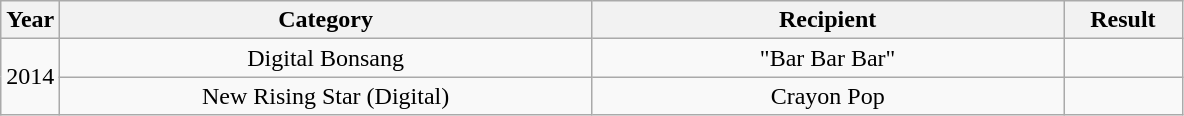<table class="wikitable" style="text-align:center">
<tr>
<th width="5%">Year</th>
<th width="45%">Category</th>
<th width="40%">Recipient</th>
<th width="10%">Result</th>
</tr>
<tr>
<td rowspan="2">2014</td>
<td>Digital Bonsang</td>
<td>"Bar Bar Bar"</td>
<td></td>
</tr>
<tr>
<td>New Rising Star (Digital)</td>
<td>Crayon Pop</td>
<td></td>
</tr>
</table>
